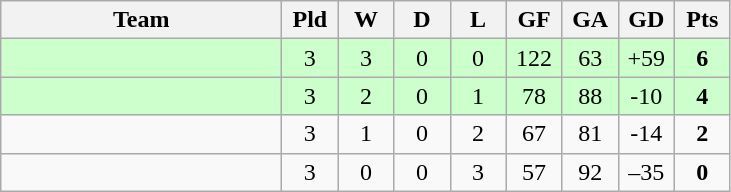<table class="wikitable" style="text-align: center;">
<tr>
<th width="180">Team</th>
<th width="30">Pld</th>
<th width="30">W</th>
<th width="30">D</th>
<th width="30">L</th>
<th width="30">GF</th>
<th width="30">GA</th>
<th width="30">GD</th>
<th width="30">Pts</th>
</tr>
<tr bgcolor=#CCFFCC>
<td align="left"></td>
<td>3</td>
<td>3</td>
<td>0</td>
<td>0</td>
<td>122</td>
<td>63</td>
<td>+59</td>
<td><strong>6</strong></td>
</tr>
<tr bgcolor=#CCFFCC>
<td align="left"></td>
<td>3</td>
<td>2</td>
<td>0</td>
<td>1</td>
<td>78</td>
<td>88</td>
<td>-10</td>
<td><strong>4</strong></td>
</tr>
<tr>
<td align="left"></td>
<td>3</td>
<td>1</td>
<td>0</td>
<td>2</td>
<td>67</td>
<td>81</td>
<td>-14</td>
<td><strong>2</strong></td>
</tr>
<tr>
<td align="left"></td>
<td>3</td>
<td>0</td>
<td>0</td>
<td>3</td>
<td>57</td>
<td>92</td>
<td>–35</td>
<td><strong>0</strong></td>
</tr>
</table>
